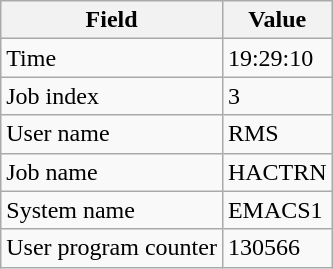<table class="wikitable">
<tr>
<th>Field</th>
<th>Value</th>
</tr>
<tr>
<td>Time</td>
<td>19:29:10</td>
</tr>
<tr>
<td>Job index</td>
<td>3</td>
</tr>
<tr>
<td>User name</td>
<td>RMS</td>
</tr>
<tr>
<td>Job name</td>
<td>HACTRN</td>
</tr>
<tr>
<td>System name</td>
<td>EMACS1</td>
</tr>
<tr>
<td>User program counter</td>
<td>130566</td>
</tr>
</table>
